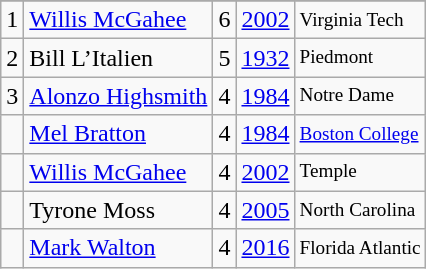<table class="wikitable">
<tr>
</tr>
<tr>
<td>1</td>
<td><a href='#'>Willis McGahee</a></td>
<td>6</td>
<td><a href='#'>2002</a></td>
<td style="font-size:80%;">Virginia Tech</td>
</tr>
<tr>
<td>2</td>
<td>Bill L’Italien</td>
<td>5</td>
<td><a href='#'>1932</a></td>
<td style="font-size:80%;">Piedmont</td>
</tr>
<tr>
<td>3</td>
<td><a href='#'>Alonzo Highsmith</a></td>
<td>4</td>
<td><a href='#'>1984</a></td>
<td style="font-size:80%;">Notre Dame</td>
</tr>
<tr>
<td></td>
<td><a href='#'>Mel Bratton</a></td>
<td>4</td>
<td><a href='#'>1984</a></td>
<td style="font-size:80%;"><a href='#'>Boston College</a></td>
</tr>
<tr>
<td></td>
<td><a href='#'>Willis McGahee</a></td>
<td>4</td>
<td><a href='#'>2002</a></td>
<td style="font-size:80%;">Temple</td>
</tr>
<tr>
<td></td>
<td>Tyrone Moss</td>
<td>4</td>
<td><a href='#'>2005</a></td>
<td style="font-size:80%;">North Carolina</td>
</tr>
<tr>
<td></td>
<td><a href='#'>Mark Walton</a></td>
<td>4</td>
<td><a href='#'>2016</a></td>
<td style="font-size:80%;">Florida Atlantic</td>
</tr>
</table>
